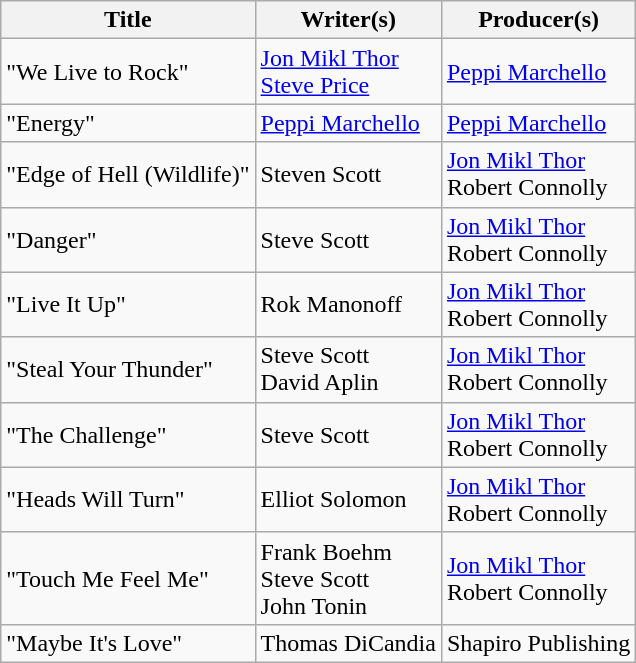<table class="wikitable">
<tr>
<th>Title</th>
<th>Writer(s)</th>
<th>Producer(s)</th>
</tr>
<tr>
<td>"We Live to Rock"</td>
<td><a href='#'>Jon Mikl Thor</a><br><a href='#'>Steve Price</a></td>
<td><a href='#'>Peppi Marchello</a></td>
</tr>
<tr>
<td>"Energy"</td>
<td><a href='#'>Peppi Marchello</a></td>
<td><a href='#'>Peppi Marchello</a></td>
</tr>
<tr>
<td>"Edge of Hell (Wildlife)"</td>
<td>Steven Scott</td>
<td><a href='#'>Jon Mikl Thor</a><br>Robert Connolly</td>
</tr>
<tr>
<td>"Danger"</td>
<td>Steve Scott</td>
<td><a href='#'>Jon Mikl Thor</a><br>Robert Connolly</td>
</tr>
<tr>
<td>"Live It Up"</td>
<td>Rok Manonoff</td>
<td><a href='#'>Jon Mikl Thor</a><br>Robert Connolly</td>
</tr>
<tr>
<td>"Steal Your Thunder"</td>
<td>Steve Scott<br>David Aplin</td>
<td><a href='#'>Jon Mikl Thor</a><br>Robert Connolly</td>
</tr>
<tr>
<td>"The Challenge"</td>
<td>Steve Scott</td>
<td><a href='#'>Jon Mikl Thor</a><br>Robert Connolly</td>
</tr>
<tr>
<td>"Heads Will Turn"</td>
<td>Elliot Solomon</td>
<td><a href='#'>Jon Mikl Thor</a><br>Robert Connolly</td>
</tr>
<tr>
<td>"Touch Me Feel Me"</td>
<td>Frank Boehm<br>Steve Scott<br>John Tonin</td>
<td><a href='#'>Jon Mikl Thor</a><br>Robert Connolly</td>
</tr>
<tr>
<td>"Maybe It's Love"</td>
<td>Thomas DiCandia</td>
<td>Shapiro Publishing</td>
</tr>
</table>
